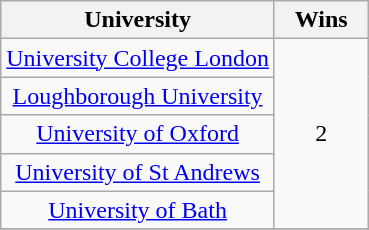<table class="wikitable" rowspan="2" style="text-align:center" background: #f6e39c;>
<tr>
<th scope="col" style="text-align:center">University</th>
<th scope="col" style="width:55px">Wins</th>
</tr>
<tr>
<td><a href='#'>University College London</a></td>
<td rowspan="5" style="text-align:center">2</td>
</tr>
<tr>
<td><a href='#'>Loughborough University</a></td>
</tr>
<tr>
<td><a href='#'>University of Oxford</a></td>
</tr>
<tr>
<td><a href='#'>University of St Andrews</a></td>
</tr>
<tr>
<td><a href='#'>University of Bath</a></td>
</tr>
<tr>
</tr>
</table>
